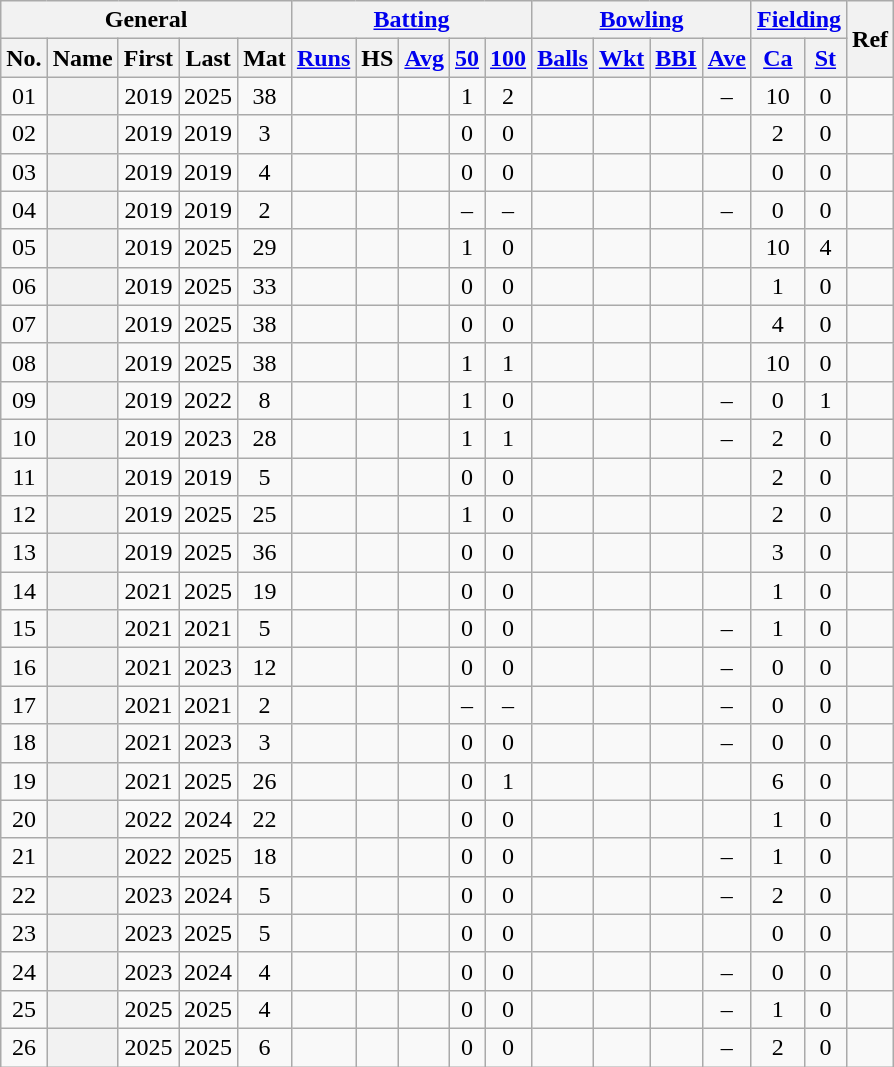<table class="wikitable plainrowheaders sortable">
<tr align="center">
<th scope="col" colspan=5 class="unsortable">General</th>
<th scope="col" colspan=5 class="unsortable"><a href='#'>Batting</a></th>
<th scope="col" colspan=4 class="unsortable"><a href='#'>Bowling</a></th>
<th scope="col" colspan=2 class="unsortable"><a href='#'>Fielding</a></th>
<th scope="col" rowspan=2 class="unsortable">Ref</th>
</tr>
<tr align="center">
<th scope="col">No.</th>
<th scope="col">Name</th>
<th scope="col">First</th>
<th scope="col">Last</th>
<th scope="col">Mat</th>
<th scope="col"><a href='#'>Runs</a></th>
<th scope="col">HS</th>
<th scope="col"><a href='#'>Avg</a></th>
<th scope="col"><a href='#'>50</a></th>
<th scope="col"><a href='#'>100</a></th>
<th scope="col"><a href='#'>Balls</a></th>
<th scope="col"><a href='#'>Wkt</a></th>
<th scope="col"><a href='#'>BBI</a></th>
<th scope="col"><a href='#'>Ave</a></th>
<th scope="col"><a href='#'>Ca</a></th>
<th scope="col"><a href='#'>St</a></th>
</tr>
<tr align="center">
<td><span>0</span>1</td>
<th scope="row" align="left"></th>
<td>2019</td>
<td>2025</td>
<td>38</td>
<td></td>
<td></td>
<td></td>
<td>1</td>
<td>2</td>
<td></td>
<td></td>
<td></td>
<td>–</td>
<td>10</td>
<td>0</td>
<td></td>
</tr>
<tr align="center">
<td><span>0</span>2</td>
<th scope="row" align="left"></th>
<td>2019</td>
<td>2019</td>
<td>3</td>
<td></td>
<td></td>
<td></td>
<td>0</td>
<td>0</td>
<td></td>
<td></td>
<td></td>
<td></td>
<td>2</td>
<td>0</td>
<td></td>
</tr>
<tr align="center">
<td><span>0</span>3</td>
<th scope="row" align="left"></th>
<td>2019</td>
<td>2019</td>
<td>4</td>
<td></td>
<td></td>
<td></td>
<td>0</td>
<td>0</td>
<td></td>
<td></td>
<td></td>
<td></td>
<td>0</td>
<td>0</td>
<td></td>
</tr>
<tr align="center">
<td><span>0</span>4</td>
<th scope="row" align="left"></th>
<td>2019</td>
<td>2019</td>
<td>2</td>
<td></td>
<td></td>
<td></td>
<td>–</td>
<td>–</td>
<td></td>
<td></td>
<td></td>
<td>–</td>
<td>0</td>
<td>0</td>
<td></td>
</tr>
<tr align="center">
<td><span>0</span>5</td>
<th scope="row" align="left"></th>
<td>2019</td>
<td>2025</td>
<td>29</td>
<td></td>
<td></td>
<td></td>
<td>1</td>
<td>0</td>
<td></td>
<td></td>
<td></td>
<td></td>
<td>10</td>
<td>4</td>
<td></td>
</tr>
<tr align="center">
<td><span>0</span>6</td>
<th scope="row" align="left"></th>
<td>2019</td>
<td>2025</td>
<td>33</td>
<td></td>
<td></td>
<td></td>
<td>0</td>
<td>0</td>
<td></td>
<td></td>
<td></td>
<td></td>
<td>1</td>
<td>0</td>
<td></td>
</tr>
<tr align="center">
<td><span>0</span>7</td>
<th scope="row" align="left"></th>
<td>2019</td>
<td>2025</td>
<td>38</td>
<td></td>
<td></td>
<td></td>
<td>0</td>
<td>0</td>
<td></td>
<td></td>
<td></td>
<td></td>
<td>4</td>
<td>0</td>
<td></td>
</tr>
<tr align="center">
<td><span>0</span>8</td>
<th scope="row" align="left"></th>
<td>2019</td>
<td>2025</td>
<td>38</td>
<td></td>
<td></td>
<td></td>
<td>1</td>
<td>1</td>
<td></td>
<td></td>
<td></td>
<td></td>
<td>10</td>
<td>0</td>
<td></td>
</tr>
<tr align="center">
<td><span>0</span>9</td>
<th scope="row" align="left"></th>
<td>2019</td>
<td>2022</td>
<td>8</td>
<td></td>
<td></td>
<td></td>
<td>1</td>
<td>0</td>
<td></td>
<td></td>
<td></td>
<td>–</td>
<td>0</td>
<td>1</td>
<td></td>
</tr>
<tr align="center">
<td>10</td>
<th scope="row" align="left"></th>
<td>2019</td>
<td>2023</td>
<td>28</td>
<td></td>
<td></td>
<td></td>
<td>1</td>
<td>1</td>
<td></td>
<td></td>
<td></td>
<td>–</td>
<td>2</td>
<td>0</td>
<td></td>
</tr>
<tr align="center">
<td>11</td>
<th scope="row" align="left"></th>
<td>2019</td>
<td>2019</td>
<td>5</td>
<td></td>
<td></td>
<td></td>
<td>0</td>
<td>0</td>
<td></td>
<td></td>
<td></td>
<td></td>
<td>2</td>
<td>0</td>
<td></td>
</tr>
<tr align="center">
<td>12</td>
<th scope="row" align="left"></th>
<td>2019</td>
<td>2025</td>
<td>25</td>
<td></td>
<td></td>
<td></td>
<td>1</td>
<td>0</td>
<td></td>
<td></td>
<td></td>
<td></td>
<td>2</td>
<td>0</td>
<td></td>
</tr>
<tr align="center">
<td>13</td>
<th scope="row" align="left"></th>
<td>2019</td>
<td>2025</td>
<td>36</td>
<td></td>
<td></td>
<td></td>
<td>0</td>
<td>0</td>
<td></td>
<td></td>
<td></td>
<td></td>
<td>3</td>
<td>0</td>
<td></td>
</tr>
<tr align="center">
<td>14</td>
<th scope="row" align="left"></th>
<td>2021</td>
<td>2025</td>
<td>19</td>
<td></td>
<td></td>
<td></td>
<td>0</td>
<td>0</td>
<td></td>
<td></td>
<td></td>
<td></td>
<td>1</td>
<td>0</td>
<td></td>
</tr>
<tr align="center">
<td>15</td>
<th scope="row" align="left"></th>
<td>2021</td>
<td>2021</td>
<td>5</td>
<td></td>
<td></td>
<td></td>
<td>0</td>
<td>0</td>
<td></td>
<td></td>
<td></td>
<td>–</td>
<td>1</td>
<td>0</td>
<td></td>
</tr>
<tr align="center">
<td>16</td>
<th scope="row" align="left"></th>
<td>2021</td>
<td>2023</td>
<td>12</td>
<td></td>
<td></td>
<td></td>
<td>0</td>
<td>0</td>
<td></td>
<td></td>
<td></td>
<td>–</td>
<td>0</td>
<td>0</td>
<td></td>
</tr>
<tr align="center">
<td>17</td>
<th scope="row" align="left"></th>
<td>2021</td>
<td>2021</td>
<td>2</td>
<td></td>
<td></td>
<td></td>
<td>–</td>
<td>–</td>
<td></td>
<td></td>
<td></td>
<td>–</td>
<td>0</td>
<td>0</td>
<td></td>
</tr>
<tr align="center">
<td>18</td>
<th scope="row" align="left"></th>
<td>2021</td>
<td>2023</td>
<td>3</td>
<td></td>
<td></td>
<td></td>
<td>0</td>
<td>0</td>
<td></td>
<td></td>
<td></td>
<td>–</td>
<td>0</td>
<td>0</td>
<td></td>
</tr>
<tr align="center">
<td>19</td>
<th scope="row" align="left"></th>
<td>2021</td>
<td>2025</td>
<td>26</td>
<td></td>
<td></td>
<td></td>
<td>0</td>
<td>1</td>
<td></td>
<td></td>
<td></td>
<td></td>
<td>6</td>
<td>0</td>
<td></td>
</tr>
<tr align="center">
<td>20</td>
<th scope="row" align="left"></th>
<td>2022</td>
<td>2024</td>
<td>22</td>
<td></td>
<td></td>
<td></td>
<td>0</td>
<td>0</td>
<td></td>
<td></td>
<td></td>
<td></td>
<td>1</td>
<td>0</td>
<td></td>
</tr>
<tr align="center">
<td>21</td>
<th scope="row" align="left"></th>
<td>2022</td>
<td>2025</td>
<td>18</td>
<td></td>
<td></td>
<td></td>
<td>0</td>
<td>0</td>
<td></td>
<td></td>
<td></td>
<td>–</td>
<td>1</td>
<td>0</td>
<td></td>
</tr>
<tr align="center">
<td>22</td>
<th scope="row" align="left"></th>
<td>2023</td>
<td>2024</td>
<td>5</td>
<td></td>
<td></td>
<td></td>
<td>0</td>
<td>0</td>
<td></td>
<td></td>
<td></td>
<td>–</td>
<td>2</td>
<td>0</td>
<td></td>
</tr>
<tr align="center">
<td>23</td>
<th scope="row" align="left"></th>
<td>2023</td>
<td>2025</td>
<td>5</td>
<td></td>
<td></td>
<td></td>
<td>0</td>
<td>0</td>
<td></td>
<td></td>
<td></td>
<td></td>
<td>0</td>
<td>0</td>
<td></td>
</tr>
<tr align="center">
<td>24</td>
<th scope="row" align="left"></th>
<td>2023</td>
<td>2024</td>
<td>4</td>
<td></td>
<td></td>
<td></td>
<td>0</td>
<td>0</td>
<td></td>
<td></td>
<td></td>
<td>–</td>
<td>0</td>
<td>0</td>
<td></td>
</tr>
<tr align="center">
<td>25</td>
<th scope="row" align="left"></th>
<td>2025</td>
<td>2025</td>
<td>4</td>
<td></td>
<td></td>
<td></td>
<td>0</td>
<td>0</td>
<td></td>
<td></td>
<td></td>
<td>–</td>
<td>1</td>
<td>0</td>
<td></td>
</tr>
<tr align="center">
<td>26</td>
<th scope="row" align="left"></th>
<td>2025</td>
<td>2025</td>
<td>6</td>
<td></td>
<td></td>
<td></td>
<td>0</td>
<td>0</td>
<td></td>
<td></td>
<td></td>
<td>–</td>
<td>2</td>
<td>0</td>
<td></td>
</tr>
</table>
